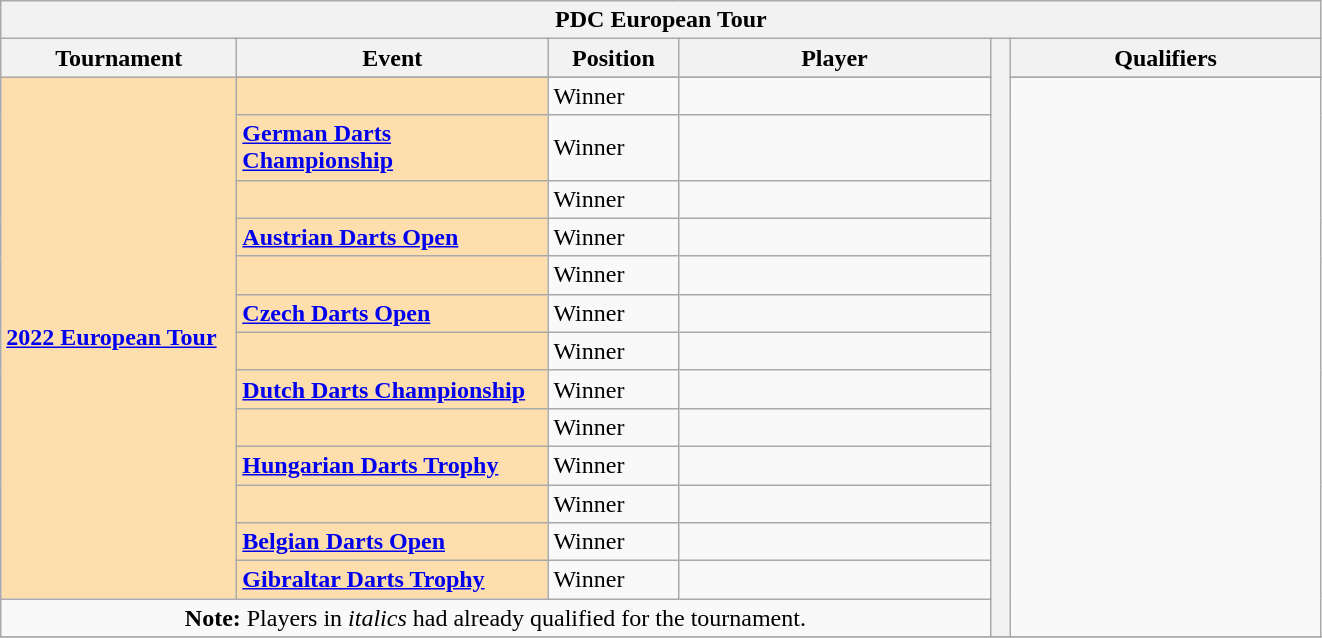<table class="wikitable">
<tr>
<th colspan=6>PDC European Tour</th>
</tr>
<tr>
<th width=150>Tournament</th>
<th width=200>Event</th>
<th width=80>Position</th>
<th width=200>Player</th>
<th rowspan=16 width=6></th>
<th width=200>Qualifiers</th>
</tr>
<tr>
<td rowspan=14 style="background:#ffdead;"><strong><a href='#'>2022 European Tour</a></strong></td>
</tr>
<tr>
<td style="background:#ffdead;"></td>
<td>Winner</td>
<td><em></em></td>
<td rowspan=14></td>
</tr>
<tr>
<td style="background:#ffdead;"><strong><a href='#'>German Darts Championship</a></strong></td>
<td>Winner</td>
<td><em></em></td>
</tr>
<tr>
<td style="background:#ffdead;"></td>
<td>Winner</td>
<td></td>
</tr>
<tr>
<td style="background:#ffdead;"><strong><a href='#'>Austrian Darts Open</a></strong></td>
<td>Winner</td>
<td><em></em></td>
</tr>
<tr>
<td style="background:#ffdead;"></td>
<td>Winner</td>
<td><em></em></td>
</tr>
<tr>
<td style="background:#ffdead;"><strong><a href='#'>Czech Darts Open</a></strong></td>
<td>Winner</td>
<td><em></em></td>
</tr>
<tr>
<td style="background:#ffdead;"></td>
<td>Winner</td>
<td><em></em></td>
</tr>
<tr>
<td style="background:#ffdead;"><strong><a href='#'>Dutch Darts Championship</a></strong></td>
<td>Winner</td>
<td><em></em></td>
</tr>
<tr>
<td style="background:#ffdead;"></td>
<td>Winner</td>
<td><em></em></td>
</tr>
<tr>
<td style="background:#ffdead;"><strong><a href='#'>Hungarian Darts Trophy</a></strong></td>
<td>Winner</td>
<td><em></em></td>
</tr>
<tr>
<td style="background:#ffdead;"></td>
<td>Winner</td>
<td><em></em></td>
</tr>
<tr>
<td style="background:#ffdead;"><strong><a href='#'>Belgian Darts Open</a></strong></td>
<td>Winner</td>
<td><em></em></td>
</tr>
<tr>
<td style="background:#ffdead;"><strong><a href='#'>Gibraltar Darts Trophy</a></strong></td>
<td>Winner</td>
<td><em></em></td>
</tr>
<tr>
<td colspan=4 style="text-align:center"><strong>Note:</strong> Players in <em>italics</em> had already qualified for the tournament.</td>
</tr>
<tr>
</tr>
</table>
